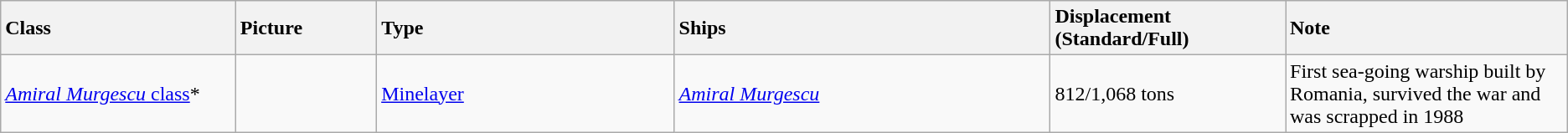<table class="wikitable ">
<tr>
<th style="text-align:left; width:15%;">Class</th>
<th style="text-align:left; width:9%;">Picture</th>
<th style="text-align:left; width:19%;">Type</th>
<th style="text-align:left; width:24%;">Ships</th>
<th style="text-align:left; width:15%;">Displacement (Standard/Full)</th>
<th style="text-align:left; width:20%;">Note</th>
</tr>
<tr>
<td><a href='#'><em>Amiral Murgescu</em> class</a>*</td>
<td></td>
<td><a href='#'>Minelayer</a></td>
<td><a href='#'><em>Amiral Murgescu</em></a></td>
<td>812/1,068 tons</td>
<td>First sea-going warship built by Romania, survived the war and was scrapped in 1988</td>
</tr>
</table>
